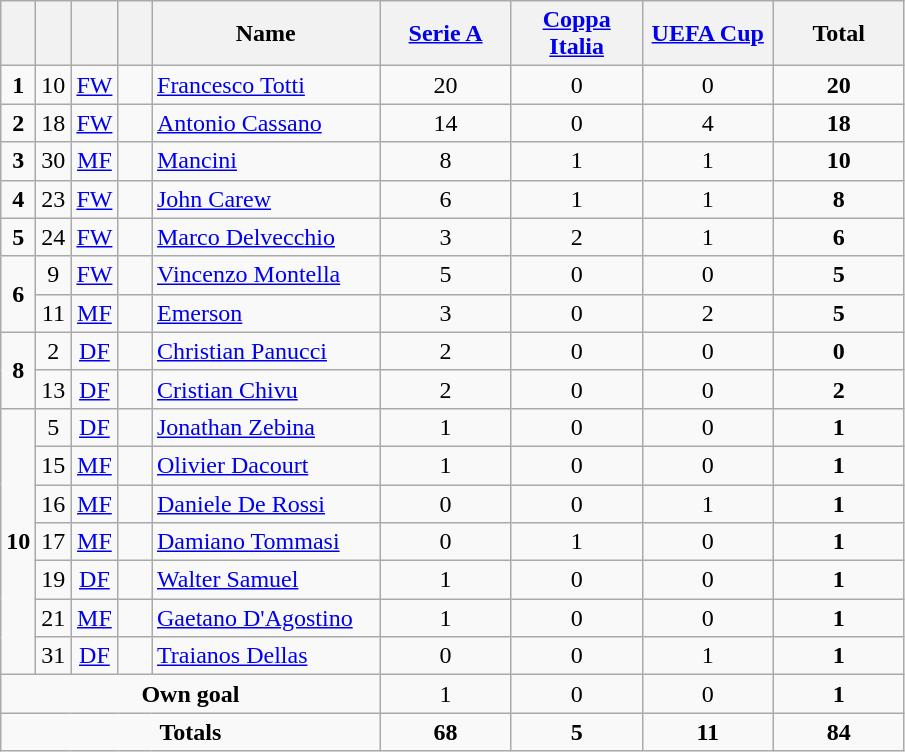<table class="wikitable" style="text-align:center">
<tr>
<th width=15></th>
<th width=15></th>
<th width=15></th>
<th width=15></th>
<th width=145>Name</th>
<th width=80><a href='#'>Serie A</a></th>
<th width=80><a href='#'>Coppa Italia</a></th>
<th width=80><a href='#'>UEFA Cup</a></th>
<th width=80>Total</th>
</tr>
<tr>
<td><strong>1</strong></td>
<td>10</td>
<td><a href='#'>FW</a></td>
<td></td>
<td align=left><a href='#'>Francesco Totti</a></td>
<td>20</td>
<td>0</td>
<td>0</td>
<td><strong>20</strong></td>
</tr>
<tr>
<td><strong>2</strong></td>
<td>18</td>
<td><a href='#'>FW</a></td>
<td></td>
<td align=left><a href='#'>Antonio Cassano</a></td>
<td>14</td>
<td>0</td>
<td>4</td>
<td><strong>18</strong></td>
</tr>
<tr>
<td><strong>3</strong></td>
<td>30</td>
<td><a href='#'>MF</a></td>
<td></td>
<td align=left><a href='#'>Mancini</a></td>
<td>8</td>
<td>1</td>
<td>1</td>
<td><strong>10</strong></td>
</tr>
<tr>
<td><strong>4</strong></td>
<td>23</td>
<td><a href='#'>FW</a></td>
<td></td>
<td align=left><a href='#'>John Carew</a></td>
<td>6</td>
<td>1</td>
<td>1</td>
<td><strong>8</strong></td>
</tr>
<tr>
<td><strong>5</strong></td>
<td>24</td>
<td><a href='#'>FW</a></td>
<td></td>
<td align=left><a href='#'>Marco Delvecchio</a></td>
<td>3</td>
<td>2</td>
<td>1</td>
<td><strong>6</strong></td>
</tr>
<tr>
<td rowspan=2><strong>6</strong></td>
<td>9</td>
<td><a href='#'>FW</a></td>
<td></td>
<td align=left><a href='#'>Vincenzo Montella</a></td>
<td>5</td>
<td>0</td>
<td>0</td>
<td><strong>5</strong></td>
</tr>
<tr>
<td>11</td>
<td><a href='#'>MF</a></td>
<td></td>
<td align=left><a href='#'>Emerson</a></td>
<td>3</td>
<td>0</td>
<td>2</td>
<td><strong>5</strong></td>
</tr>
<tr>
<td rowspan=2><strong>8</strong></td>
<td>2</td>
<td><a href='#'>DF</a></td>
<td></td>
<td align=left><a href='#'>Christian Panucci</a></td>
<td>2</td>
<td>0</td>
<td>0</td>
<td><strong>0</strong></td>
</tr>
<tr>
<td>13</td>
<td><a href='#'>DF</a></td>
<td></td>
<td align=left><a href='#'>Cristian Chivu</a></td>
<td>2</td>
<td>0</td>
<td>0</td>
<td><strong>2</strong></td>
</tr>
<tr>
<td rowspan=7><strong>10</strong></td>
<td>5</td>
<td><a href='#'>DF</a></td>
<td></td>
<td align=left><a href='#'>Jonathan Zebina</a></td>
<td>1</td>
<td>0</td>
<td>0</td>
<td><strong>1</strong></td>
</tr>
<tr>
<td>15</td>
<td><a href='#'>MF</a></td>
<td></td>
<td align=left><a href='#'>Olivier Dacourt</a></td>
<td>1</td>
<td>0</td>
<td>0</td>
<td><strong>1</strong></td>
</tr>
<tr>
<td>16</td>
<td><a href='#'>MF</a></td>
<td></td>
<td align=left><a href='#'>Daniele De Rossi</a></td>
<td>0</td>
<td>0</td>
<td>1</td>
<td><strong>1</strong></td>
</tr>
<tr>
<td>17</td>
<td><a href='#'>MF</a></td>
<td></td>
<td align=left><a href='#'>Damiano Tommasi</a></td>
<td>0</td>
<td>1</td>
<td>0</td>
<td><strong>1</strong></td>
</tr>
<tr>
<td>19</td>
<td><a href='#'>DF</a></td>
<td></td>
<td align=left><a href='#'>Walter Samuel</a></td>
<td>1</td>
<td>0</td>
<td>0</td>
<td><strong>1</strong></td>
</tr>
<tr>
<td>21</td>
<td><a href='#'>MF</a></td>
<td></td>
<td align=left><a href='#'>Gaetano D'Agostino</a></td>
<td>1</td>
<td>0</td>
<td>0</td>
<td><strong>1</strong></td>
</tr>
<tr>
<td>31</td>
<td><a href='#'>DF</a></td>
<td></td>
<td align=left><a href='#'>Traianos Dellas</a></td>
<td>0</td>
<td>0</td>
<td>1</td>
<td><strong>1</strong></td>
</tr>
<tr>
<td colspan=5><strong>Own goal</strong></td>
<td>1</td>
<td>0</td>
<td>0</td>
<td><strong>1</strong></td>
</tr>
<tr>
<td colspan=5><strong>Totals</strong></td>
<td><strong>68</strong></td>
<td><strong>5</strong></td>
<td><strong>11</strong></td>
<td><strong>84</strong></td>
</tr>
</table>
